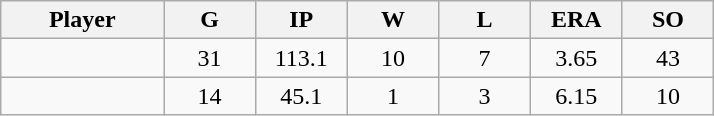<table class="wikitable sortable">
<tr>
<th bgcolor="#DDDDFF" width="16%">Player</th>
<th bgcolor="#DDDDFF" width="9%">G</th>
<th bgcolor="#DDDDFF" width="9%">IP</th>
<th bgcolor="#DDDDFF" width="9%">W</th>
<th bgcolor="#DDDDFF" width="9%">L</th>
<th bgcolor="#DDDDFF" width="9%">ERA</th>
<th bgcolor="#DDDDFF" width="9%">SO</th>
</tr>
<tr align="center">
<td></td>
<td>31</td>
<td>113.1</td>
<td>10</td>
<td>7</td>
<td>3.65</td>
<td>43</td>
</tr>
<tr align="center">
<td></td>
<td>14</td>
<td>45.1</td>
<td>1</td>
<td>3</td>
<td>6.15</td>
<td>10</td>
</tr>
</table>
